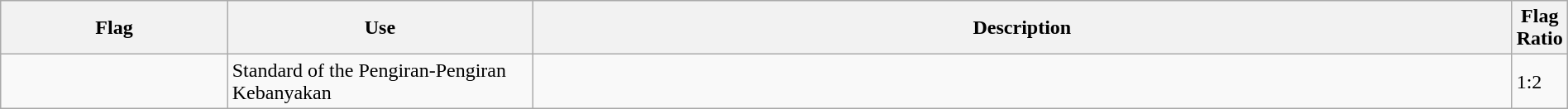<table class="wikitable" width="100%">
<tr>
<th width="15%">Flag</th>
<th width="20%">Use</th>
<th width="85%">Description</th>
<th width="15%">Flag Ratio</th>
</tr>
<tr>
<td align="center"></td>
<td>Standard of the Pengiran-Pengiran Kebanyakan</td>
<td></td>
<td>1:2</td>
</tr>
</table>
